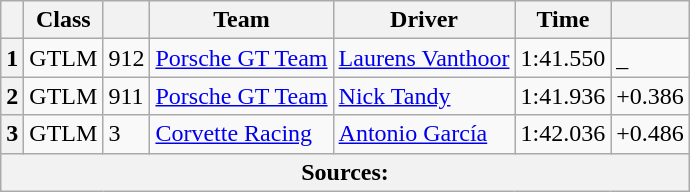<table class="wikitable">
<tr>
<th scope="col"></th>
<th scope="col">Class</th>
<th scope="col"></th>
<th scope="col">Team</th>
<th scope="col">Driver</th>
<th scope="col">Time</th>
<th scope="col"></th>
</tr>
<tr>
<th scope="row">1</th>
<td>GTLM</td>
<td>912</td>
<td><a href='#'>Porsche GT Team</a></td>
<td><a href='#'>Laurens Vanthoor</a></td>
<td>1:41.550</td>
<td>_</td>
</tr>
<tr>
<th scope="row">2</th>
<td>GTLM</td>
<td>911</td>
<td><a href='#'>Porsche GT Team</a></td>
<td><a href='#'>Nick Tandy</a></td>
<td>1:41.936</td>
<td>+0.386</td>
</tr>
<tr>
<th scope="row">3</th>
<td>GTLM</td>
<td>3</td>
<td><a href='#'>Corvette Racing</a></td>
<td><a href='#'>Antonio García</a></td>
<td>1:42.036</td>
<td>+0.486</td>
</tr>
<tr>
<th colspan="7">Sources:</th>
</tr>
</table>
